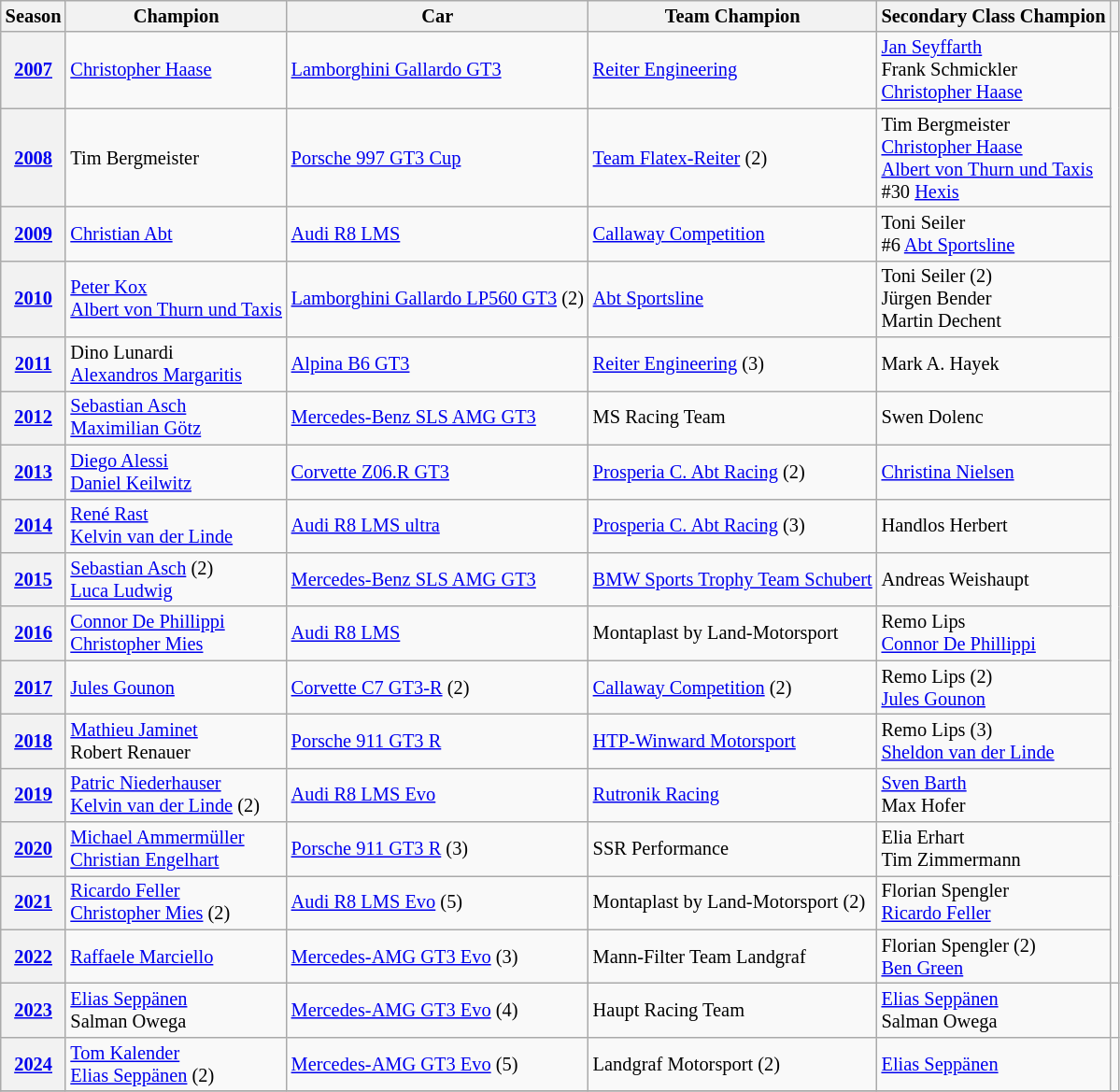<table class="wikitable" style="font-size: 85%;">
<tr>
<th>Season</th>
<th>Champion</th>
<th>Car</th>
<th>Team Champion</th>
<th>Secondary Class Champion</th>
<th></th>
</tr>
<tr>
<th><a href='#'>2007</a></th>
<td> <a href='#'>Christopher Haase</a></td>
<td><a href='#'>Lamborghini Gallardo GT3</a></td>
<td> <a href='#'>Reiter Engineering</a></td>
<td>  <a href='#'>Jan Seyffarth</a><br>  Frank Schmickler<br>  <a href='#'>Christopher Haase</a></td>
</tr>
<tr>
<th><a href='#'>2008</a></th>
<td> Tim Bergmeister</td>
<td><a href='#'>Porsche 997 GT3 Cup</a></td>
<td> <a href='#'>Team Flatex-Reiter</a> (2)</td>
<td>  Tim Bergmeister<br>  <a href='#'>Christopher Haase</a><br>  <a href='#'>Albert von Thurn und Taxis</a><br> #30  <a href='#'>Hexis</a></td>
</tr>
<tr>
<th><a href='#'>2009</a></th>
<td> <a href='#'>Christian Abt</a></td>
<td><a href='#'>Audi R8 LMS</a></td>
<td> <a href='#'>Callaway Competition</a></td>
<td>  Toni Seiler<br> #6  <a href='#'>Abt Sportsline</a></td>
</tr>
<tr>
<th><a href='#'>2010</a></th>
<td> <a href='#'>Peter Kox</a><br> <a href='#'>Albert von Thurn und Taxis</a></td>
<td><a href='#'>Lamborghini Gallardo LP560 GT3</a> (2)</td>
<td> <a href='#'>Abt Sportsline</a></td>
<td>  Toni Seiler (2)<br>  Jürgen Bender<br>  Martin Dechent</td>
</tr>
<tr>
<th><a href='#'>2011</a></th>
<td> Dino Lunardi<br> <a href='#'>Alexandros Margaritis</a></td>
<td><a href='#'>Alpina B6 GT3</a></td>
<td> <a href='#'>Reiter Engineering</a> (3)</td>
<td>  Mark A. Hayek</td>
</tr>
<tr>
<th><a href='#'>2012</a></th>
<td> <a href='#'>Sebastian Asch</a><br> <a href='#'>Maximilian Götz</a></td>
<td><a href='#'>Mercedes-Benz SLS AMG GT3</a></td>
<td> MS Racing Team</td>
<td>  Swen Dolenc</td>
</tr>
<tr>
<th><a href='#'>2013</a></th>
<td> <a href='#'>Diego Alessi</a><br> <a href='#'>Daniel Keilwitz</a></td>
<td><a href='#'>Corvette Z06.R GT3</a></td>
<td> <a href='#'>Prosperia C. Abt Racing</a> (2)</td>
<td>  <a href='#'>Christina Nielsen</a></td>
</tr>
<tr>
<th><a href='#'>2014</a></th>
<td> <a href='#'>René Rast</a><br> <a href='#'>Kelvin van der Linde</a></td>
<td><a href='#'>Audi R8 LMS ultra</a></td>
<td> <a href='#'>Prosperia C. Abt Racing</a> (3)</td>
<td>  Handlos Herbert</td>
</tr>
<tr>
<th><a href='#'>2015</a></th>
<td> <a href='#'>Sebastian Asch</a> (2) <br> <a href='#'>Luca Ludwig</a></td>
<td><a href='#'>Mercedes-Benz SLS AMG GT3</a></td>
<td> <a href='#'>BMW Sports Trophy Team Schubert</a></td>
<td>  Andreas Weishaupt</td>
</tr>
<tr>
<th><a href='#'>2016</a></th>
<td> <a href='#'>Connor De Phillippi</a><br> <a href='#'>Christopher Mies</a></td>
<td><a href='#'>Audi R8 LMS</a></td>
<td> Montaplast by Land-Motorsport</td>
<td>  Remo Lips<br>  <a href='#'>Connor De Phillippi</a></td>
</tr>
<tr>
<th><a href='#'>2017</a></th>
<td> <a href='#'>Jules Gounon</a></td>
<td><a href='#'>Corvette C7 GT3-R</a> (2)</td>
<td> <a href='#'>Callaway Competition</a> (2)</td>
<td>  Remo Lips (2)<br>  <a href='#'>Jules Gounon</a></td>
</tr>
<tr>
<th><a href='#'>2018</a></th>
<td> <a href='#'>Mathieu Jaminet</a><br> Robert Renauer</td>
<td><a href='#'>Porsche 911 GT3 R</a></td>
<td> <a href='#'>HTP-Winward Motorsport</a></td>
<td>  Remo Lips (3) <br>  <a href='#'>Sheldon van der Linde</a></td>
</tr>
<tr>
<th><a href='#'>2019</a></th>
<td> <a href='#'>Patric Niederhauser</a><br> <a href='#'>Kelvin van der Linde</a> (2)</td>
<td><a href='#'>Audi R8 LMS Evo</a></td>
<td> <a href='#'>Rutronik Racing</a></td>
<td>  <a href='#'>Sven Barth</a><br>  Max Hofer</td>
</tr>
<tr>
<th><a href='#'>2020</a></th>
<td> <a href='#'>Michael Ammermüller</a><br> <a href='#'>Christian Engelhart</a></td>
<td><a href='#'>Porsche 911 GT3 R</a> (3)</td>
<td> SSR Performance</td>
<td>  Elia Erhart<br>  Tim Zimmermann</td>
</tr>
<tr>
<th><a href='#'>2021</a></th>
<td> <a href='#'>Ricardo Feller</a><br> <a href='#'>Christopher Mies</a> (2)</td>
<td><a href='#'>Audi R8 LMS Evo</a> (5)</td>
<td> Montaplast by Land-Motorsport (2)</td>
<td>  Florian Spengler<br>   <a href='#'>Ricardo Feller</a></td>
</tr>
<tr>
<th><a href='#'>2022</a></th>
<td> <a href='#'>Raffaele Marciello</a></td>
<td><a href='#'>Mercedes-AMG GT3 Evo</a> (3)</td>
<td> Mann-Filter Team Landgraf</td>
<td>  Florian Spengler (2)<br>   <a href='#'>Ben Green</a></td>
</tr>
<tr>
<th><a href='#'>2023</a></th>
<td> <a href='#'>Elias Seppänen</a><br> Salman Owega</td>
<td><a href='#'>Mercedes-AMG GT3 Evo</a> (4)</td>
<td> Haupt Racing Team</td>
<td>  <a href='#'>Elias Seppänen</a><br> Salman Owega</td>
<td></td>
</tr>
<tr>
<th><a href='#'>2024</a></th>
<td> <a href='#'>Tom Kalender</a><br> <a href='#'>Elias Seppänen</a> (2)</td>
<td><a href='#'>Mercedes-AMG GT3 Evo</a> (5)</td>
<td> Landgraf Motorsport (2)</td>
<td>  <a href='#'>Elias Seppänen</a></td>
<td></td>
</tr>
<tr>
</tr>
</table>
